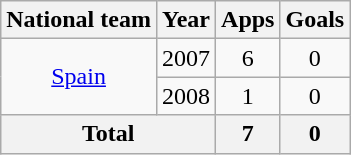<table class="wikitable" style="text-align:center">
<tr>
<th>National team</th>
<th>Year</th>
<th>Apps</th>
<th>Goals</th>
</tr>
<tr>
<td rowspan="2"><a href='#'>Spain</a></td>
<td>2007</td>
<td>6</td>
<td>0</td>
</tr>
<tr>
<td>2008</td>
<td>1</td>
<td>0</td>
</tr>
<tr>
<th colspan="2">Total</th>
<th>7</th>
<th>0</th>
</tr>
</table>
